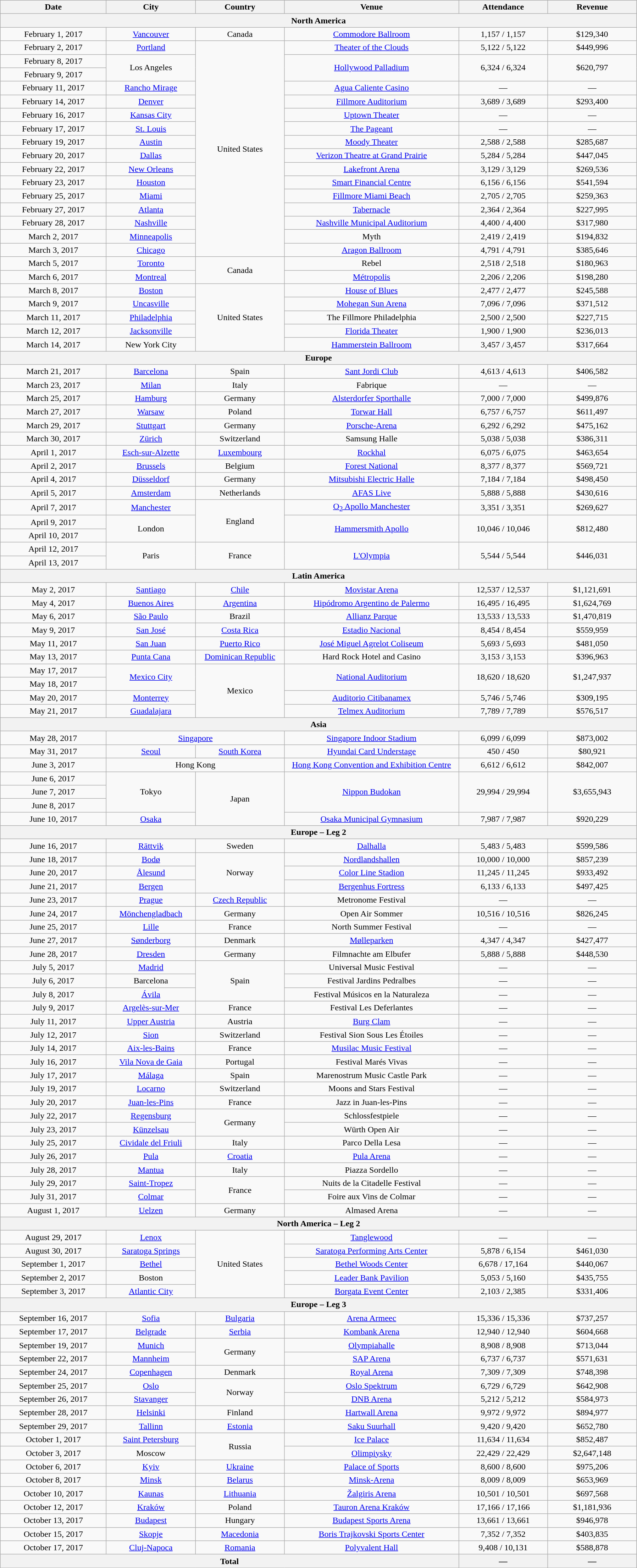<table class="wikitable" style="text-align:center;">
<tr>
<th scope="col" style="width:12em;">Date</th>
<th scope="col" style="width:10em;">City</th>
<th scope="col" style="width:10em;">Country</th>
<th scope="col" style="width:20em;">Venue</th>
<th scope="col" style="width:10em;">Attendance</th>
<th scope="col" style="width:10em;">Revenue</th>
</tr>
<tr>
<th colspan="6">North America</th>
</tr>
<tr>
<td>February 1, 2017</td>
<td><a href='#'>Vancouver</a></td>
<td>Canada</td>
<td><a href='#'>Commodore Ballroom</a></td>
<td>1,157 / 1,157</td>
<td>$129,340</td>
</tr>
<tr>
<td>February 2, 2017</td>
<td><a href='#'>Portland</a></td>
<td rowspan="16">United States</td>
<td><a href='#'>Theater of the Clouds</a></td>
<td>5,122 / 5,122</td>
<td>$449,996</td>
</tr>
<tr>
<td>February 8, 2017</td>
<td rowspan="2">Los Angeles</td>
<td rowspan="2"><a href='#'>Hollywood Palladium</a></td>
<td rowspan="2">6,324 / 6,324</td>
<td rowspan="2">$620,797</td>
</tr>
<tr>
<td>February 9, 2017</td>
</tr>
<tr>
<td>February 11, 2017</td>
<td><a href='#'>Rancho Mirage</a></td>
<td><a href='#'>Agua Caliente Casino</a></td>
<td>—</td>
<td>—</td>
</tr>
<tr>
<td>February 14, 2017</td>
<td><a href='#'>Denver</a></td>
<td><a href='#'>Fillmore Auditorium</a></td>
<td>3,689 / 3,689</td>
<td>$293,400</td>
</tr>
<tr>
<td>February 16, 2017</td>
<td><a href='#'>Kansas City</a></td>
<td><a href='#'>Uptown Theater</a></td>
<td>—</td>
<td>—</td>
</tr>
<tr>
<td>February 17, 2017</td>
<td><a href='#'>St. Louis</a></td>
<td><a href='#'>The Pageant</a></td>
<td>—</td>
<td>—</td>
</tr>
<tr>
<td>February 19, 2017</td>
<td><a href='#'>Austin</a></td>
<td><a href='#'>Moody Theater</a></td>
<td>2,588 / 2,588</td>
<td>$285,687</td>
</tr>
<tr>
<td>February 20, 2017</td>
<td><a href='#'>Dallas</a></td>
<td><a href='#'>Verizon Theatre at Grand Prairie</a></td>
<td>5,284 / 5,284</td>
<td>$447,045</td>
</tr>
<tr>
<td>February 22, 2017</td>
<td><a href='#'>New Orleans</a></td>
<td><a href='#'>Lakefront Arena</a></td>
<td>3,129 / 3,129</td>
<td>$269,536</td>
</tr>
<tr>
<td>February 23, 2017</td>
<td><a href='#'>Houston</a></td>
<td><a href='#'>Smart Financial Centre</a></td>
<td>6,156 / 6,156</td>
<td>$541,594</td>
</tr>
<tr>
<td>February 25, 2017</td>
<td><a href='#'>Miami</a></td>
<td><a href='#'>Fillmore Miami Beach</a></td>
<td>2,705 / 2,705</td>
<td>$259,363</td>
</tr>
<tr>
<td>February 27, 2017</td>
<td><a href='#'>Atlanta</a></td>
<td><a href='#'>Tabernacle</a></td>
<td>2,364 / 2,364</td>
<td>$227,995</td>
</tr>
<tr>
<td>February 28, 2017</td>
<td><a href='#'>Nashville</a></td>
<td><a href='#'>Nashville Municipal Auditorium</a></td>
<td>4,400 / 4,400</td>
<td>$317,980</td>
</tr>
<tr>
<td>March 2, 2017</td>
<td><a href='#'>Minneapolis</a></td>
<td>Myth</td>
<td>2,419 / 2,419</td>
<td>$194,832</td>
</tr>
<tr>
<td>March 3, 2017</td>
<td><a href='#'>Chicago</a></td>
<td><a href='#'>Aragon Ballroom</a></td>
<td>4,791 / 4,791</td>
<td>$385,646</td>
</tr>
<tr>
<td>March 5, 2017</td>
<td><a href='#'>Toronto</a></td>
<td rowspan="2">Canada</td>
<td>Rebel</td>
<td>2,518 / 2,518</td>
<td>$180,963</td>
</tr>
<tr>
<td>March 6, 2017</td>
<td><a href='#'>Montreal</a></td>
<td><a href='#'>Métropolis</a></td>
<td>2,206 / 2,206</td>
<td>$198,280</td>
</tr>
<tr>
<td>March 8, 2017</td>
<td><a href='#'>Boston</a></td>
<td rowspan="5">United States</td>
<td><a href='#'>House of Blues</a></td>
<td>2,477 / 2,477</td>
<td>$245,588</td>
</tr>
<tr>
<td>March 9, 2017</td>
<td><a href='#'>Uncasville</a></td>
<td><a href='#'>Mohegan Sun Arena</a></td>
<td>7,096 / 7,096</td>
<td>$371,512</td>
</tr>
<tr>
<td>March 11, 2017</td>
<td><a href='#'>Philadelphia</a></td>
<td>The Fillmore Philadelphia</td>
<td>2,500 / 2,500</td>
<td>$227,715</td>
</tr>
<tr>
<td>March 12, 2017</td>
<td><a href='#'>Jacksonville</a></td>
<td><a href='#'>Florida Theater</a></td>
<td>1,900 / 1,900</td>
<td>$236,013</td>
</tr>
<tr>
<td>March 14, 2017</td>
<td>New York City</td>
<td><a href='#'>Hammerstein Ballroom</a></td>
<td>3,457 / 3,457</td>
<td>$317,664</td>
</tr>
<tr>
<th colspan="6">Europe</th>
</tr>
<tr>
<td>March 21, 2017</td>
<td><a href='#'>Barcelona</a></td>
<td>Spain</td>
<td><a href='#'>Sant Jordi Club</a></td>
<td>4,613 / 4,613</td>
<td>$406,582</td>
</tr>
<tr>
<td>March 23, 2017</td>
<td><a href='#'>Milan</a></td>
<td>Italy</td>
<td>Fabrique</td>
<td>—</td>
<td>—</td>
</tr>
<tr>
<td>March 25, 2017</td>
<td><a href='#'>Hamburg</a></td>
<td>Germany</td>
<td><a href='#'>Alsterdorfer Sporthalle</a></td>
<td>7,000 / 7,000</td>
<td>$499,876</td>
</tr>
<tr>
<td>March 27, 2017</td>
<td><a href='#'>Warsaw</a></td>
<td>Poland</td>
<td><a href='#'>Torwar Hall</a></td>
<td>6,757 / 6,757</td>
<td>$611,497</td>
</tr>
<tr>
<td>March 29, 2017</td>
<td><a href='#'>Stuttgart</a></td>
<td>Germany</td>
<td><a href='#'>Porsche-Arena</a></td>
<td>6,292 / 6,292</td>
<td>$475,162</td>
</tr>
<tr>
<td>March 30, 2017</td>
<td><a href='#'>Zürich</a></td>
<td>Switzerland</td>
<td>Samsung Halle</td>
<td>5,038 / 5,038</td>
<td>$386,311</td>
</tr>
<tr>
<td>April 1, 2017</td>
<td><a href='#'>Esch-sur-Alzette</a></td>
<td><a href='#'>Luxembourg</a></td>
<td><a href='#'>Rockhal</a></td>
<td>6,075 / 6,075</td>
<td>$463,654</td>
</tr>
<tr>
<td>April 2, 2017</td>
<td><a href='#'>Brussels</a></td>
<td>Belgium</td>
<td><a href='#'>Forest National</a></td>
<td>8,377 / 8,377</td>
<td>$569,721</td>
</tr>
<tr>
<td>April 4, 2017</td>
<td><a href='#'>Düsseldorf</a></td>
<td>Germany</td>
<td><a href='#'>Mitsubishi Electric Halle</a></td>
<td>7,184 / 7,184</td>
<td>$498,450</td>
</tr>
<tr>
<td>April 5, 2017</td>
<td><a href='#'>Amsterdam</a></td>
<td>Netherlands</td>
<td><a href='#'>AFAS Live</a></td>
<td>5,888 / 5,888</td>
<td>$430,616</td>
</tr>
<tr>
<td>April 7, 2017</td>
<td><a href='#'>Manchester</a></td>
<td rowspan="3">England</td>
<td><a href='#'>O<sub>2</sub> Apollo Manchester</a></td>
<td>3,351 / 3,351</td>
<td>$269,627</td>
</tr>
<tr>
<td>April 9, 2017</td>
<td rowspan="2">London</td>
<td rowspan="2"><a href='#'>Hammersmith Apollo</a></td>
<td rowspan="2">10,046 / 10,046</td>
<td rowspan="2">$812,480</td>
</tr>
<tr>
<td>April 10, 2017</td>
</tr>
<tr>
<td>April 12, 2017</td>
<td rowspan="2">Paris</td>
<td rowspan="2">France</td>
<td rowspan="2"><a href='#'>L'Olympia</a></td>
<td rowspan="2">5,544 / 5,544</td>
<td rowspan="2">$446,031</td>
</tr>
<tr>
<td>April 13, 2017</td>
</tr>
<tr>
<th colspan="6">Latin America</th>
</tr>
<tr>
<td>May 2, 2017</td>
<td><a href='#'>Santiago</a></td>
<td><a href='#'>Chile</a></td>
<td><a href='#'>Movistar Arena</a></td>
<td>12,537 / 12,537</td>
<td>$1,121,691</td>
</tr>
<tr>
<td>May 4, 2017</td>
<td><a href='#'>Buenos Aires</a></td>
<td><a href='#'>Argentina</a></td>
<td><a href='#'>Hipódromo Argentino de Palermo</a></td>
<td>16,495 / 16,495</td>
<td>$1,624,769</td>
</tr>
<tr>
<td>May 6, 2017</td>
<td><a href='#'>São Paulo</a></td>
<td>Brazil</td>
<td><a href='#'>Allianz Parque</a></td>
<td>13,533 / 13,533</td>
<td>$1,470,819</td>
</tr>
<tr>
<td>May 9, 2017</td>
<td><a href='#'>San José</a></td>
<td><a href='#'>Costa Rica</a></td>
<td><a href='#'>Estadio Nacional</a></td>
<td>8,454 / 8,454</td>
<td>$559,959</td>
</tr>
<tr>
<td>May 11, 2017</td>
<td><a href='#'>San Juan</a></td>
<td><a href='#'>Puerto Rico</a></td>
<td><a href='#'>José Miguel Agrelot Coliseum</a></td>
<td>5,693 / 5,693</td>
<td>$481,050</td>
</tr>
<tr>
<td>May 13, 2017</td>
<td><a href='#'>Punta Cana</a></td>
<td><a href='#'>Dominican Republic</a></td>
<td>Hard Rock Hotel and Casino</td>
<td>3,153 / 3,153</td>
<td>$396,963</td>
</tr>
<tr>
<td>May 17, 2017</td>
<td rowspan="2"><a href='#'>Mexico City</a></td>
<td rowspan="4">Mexico</td>
<td rowspan="2"><a href='#'>National Auditorium</a></td>
<td rowspan="2">18,620 / 18,620</td>
<td rowspan="2">$1,247,937</td>
</tr>
<tr>
<td>May 18, 2017</td>
</tr>
<tr>
<td>May 20, 2017</td>
<td><a href='#'>Monterrey</a></td>
<td><a href='#'>Auditorio Citibanamex</a></td>
<td>5,746 / 5,746</td>
<td>$309,195</td>
</tr>
<tr>
<td>May 21, 2017</td>
<td><a href='#'>Guadalajara</a></td>
<td><a href='#'>Telmex Auditorium</a></td>
<td>7,789 / 7,789</td>
<td>$576,517</td>
</tr>
<tr>
<th colspan="6">Asia</th>
</tr>
<tr>
<td>May 28, 2017</td>
<td colspan="2"><a href='#'>Singapore</a></td>
<td><a href='#'>Singapore Indoor Stadium</a></td>
<td>6,099 / 6,099</td>
<td>$873,002</td>
</tr>
<tr>
<td>May 31, 2017</td>
<td><a href='#'>Seoul</a></td>
<td><a href='#'>South Korea</a></td>
<td><a href='#'>Hyundai Card Understage</a></td>
<td>450 / 450</td>
<td>$80,921</td>
</tr>
<tr>
<td>June 3, 2017</td>
<td colspan="2">Hong Kong</td>
<td><a href='#'>Hong Kong Convention and Exhibition Centre</a></td>
<td>6,612 / 6,612</td>
<td>$842,007</td>
</tr>
<tr>
<td>June 6, 2017</td>
<td rowspan="3">Tokyo</td>
<td rowspan="4">Japan</td>
<td rowspan="3"><a href='#'>Nippon Budokan</a></td>
<td rowspan="3">29,994 / 29,994</td>
<td rowspan="3">$3,655,943</td>
</tr>
<tr>
<td>June 7, 2017</td>
</tr>
<tr>
<td>June 8, 2017</td>
</tr>
<tr>
<td>June 10, 2017</td>
<td><a href='#'>Osaka</a></td>
<td><a href='#'>Osaka Municipal Gymnasium</a></td>
<td>7,987 / 7,987</td>
<td>$920,229</td>
</tr>
<tr>
<th colspan="6">Europe – Leg 2</th>
</tr>
<tr>
<td>June 16, 2017</td>
<td><a href='#'>Rättvik</a></td>
<td>Sweden</td>
<td><a href='#'>Dalhalla</a></td>
<td>5,483 / 5,483</td>
<td>$599,586</td>
</tr>
<tr>
<td>June 18, 2017</td>
<td><a href='#'>Bodø</a></td>
<td rowspan="3">Norway</td>
<td><a href='#'>Nordlandshallen</a></td>
<td>10,000 / 10,000</td>
<td>$857,239</td>
</tr>
<tr>
<td>June 20, 2017</td>
<td><a href='#'>Ålesund</a></td>
<td><a href='#'>Color Line Stadion</a></td>
<td>11,245 / 11,245</td>
<td>$933,492</td>
</tr>
<tr>
<td>June 21, 2017</td>
<td><a href='#'>Bergen</a></td>
<td><a href='#'>Bergenhus Fortress</a></td>
<td>6,133 / 6,133</td>
<td>$497,425</td>
</tr>
<tr>
<td>June 23, 2017</td>
<td><a href='#'>Prague</a></td>
<td><a href='#'>Czech Republic</a></td>
<td>Metronome Festival</td>
<td>—</td>
<td>—</td>
</tr>
<tr>
<td>June 24, 2017</td>
<td><a href='#'>Mönchengladbach</a></td>
<td>Germany</td>
<td>Open Air Sommer</td>
<td>10,516 / 10,516</td>
<td>$826,245</td>
</tr>
<tr>
<td>June 25, 2017</td>
<td><a href='#'>Lille</a></td>
<td>France</td>
<td>North Summer Festival</td>
<td>—</td>
<td>—</td>
</tr>
<tr>
<td>June 27, 2017</td>
<td><a href='#'>Sønderborg</a></td>
<td>Denmark</td>
<td><a href='#'>Mølleparken</a></td>
<td>4,347 / 4,347</td>
<td>$427,477</td>
</tr>
<tr>
<td>June 28, 2017</td>
<td><a href='#'>Dresden</a></td>
<td>Germany</td>
<td>Filmnachte am Elbufer</td>
<td>5,888 / 5,888</td>
<td>$448,530</td>
</tr>
<tr>
<td>July 5, 2017</td>
<td><a href='#'>Madrid</a></td>
<td rowspan="3">Spain</td>
<td>Universal Music Festival</td>
<td>—</td>
<td>—</td>
</tr>
<tr>
<td>July 6, 2017</td>
<td>Barcelona</td>
<td>Festival Jardins Pedralbes</td>
<td>—</td>
<td>—</td>
</tr>
<tr>
<td>July 8, 2017</td>
<td><a href='#'>Ávila</a></td>
<td>Festival Músicos en la Naturaleza</td>
<td>—</td>
<td>—</td>
</tr>
<tr>
<td>July 9, 2017</td>
<td><a href='#'>Argelès-sur-Mer</a></td>
<td>France</td>
<td>Festival Les Deferlantes</td>
<td>—</td>
<td>—</td>
</tr>
<tr>
<td>July 11, 2017</td>
<td><a href='#'>Upper Austria</a></td>
<td>Austria</td>
<td><a href='#'>Burg Clam</a></td>
<td>—</td>
<td>—</td>
</tr>
<tr>
<td>July 12, 2017</td>
<td><a href='#'>Sion</a></td>
<td>Switzerland</td>
<td>Festival Sion Sous Les Étoiles</td>
<td>—</td>
<td>—</td>
</tr>
<tr>
<td>July 14, 2017</td>
<td><a href='#'>Aix-les-Bains</a></td>
<td>France</td>
<td><a href='#'>Musilac Music Festival</a></td>
<td>—</td>
<td>—</td>
</tr>
<tr>
<td>July 16, 2017</td>
<td><a href='#'>Vila Nova de Gaia</a></td>
<td>Portugal</td>
<td>Festival Marés Vivas</td>
<td>—</td>
<td>—</td>
</tr>
<tr>
<td>July 17, 2017</td>
<td><a href='#'>Málaga</a></td>
<td>Spain</td>
<td>Marenostrum Music Castle Park</td>
<td>—</td>
<td>—</td>
</tr>
<tr>
<td>July 19, 2017</td>
<td><a href='#'>Locarno</a></td>
<td>Switzerland</td>
<td>Moons and Stars Festival</td>
<td>—</td>
<td>—</td>
</tr>
<tr>
<td>July 20, 2017</td>
<td><a href='#'>Juan-les-Pins</a></td>
<td>France</td>
<td>Jazz in Juan-les-Pins</td>
<td>—</td>
<td>—</td>
</tr>
<tr>
<td>July 22, 2017</td>
<td><a href='#'>Regensburg</a></td>
<td rowspan="2">Germany</td>
<td>Schlossfestpiele</td>
<td>—</td>
<td>—</td>
</tr>
<tr>
<td>July 23, 2017</td>
<td><a href='#'>Künzelsau</a></td>
<td>Würth Open Air</td>
<td>—</td>
<td>—</td>
</tr>
<tr>
<td>July 25, 2017</td>
<td><a href='#'>Cividale del Friuli</a></td>
<td>Italy</td>
<td>Parco Della Lesa</td>
<td>—</td>
<td>—</td>
</tr>
<tr>
<td>July 26, 2017</td>
<td><a href='#'>Pula</a></td>
<td><a href='#'>Croatia</a></td>
<td><a href='#'>Pula Arena</a></td>
<td>—</td>
<td>—</td>
</tr>
<tr>
<td>July 28, 2017</td>
<td><a href='#'>Mantua</a></td>
<td>Italy</td>
<td>Piazza Sordello</td>
<td>—</td>
<td>—</td>
</tr>
<tr>
<td>July 29, 2017</td>
<td><a href='#'>Saint-Tropez</a></td>
<td rowspan="2">France</td>
<td>Nuits de la Citadelle Festival</td>
<td>—</td>
<td>—</td>
</tr>
<tr>
<td>July 31, 2017</td>
<td><a href='#'>Colmar</a></td>
<td>Foire aux Vins de Colmar</td>
<td>—</td>
<td>—</td>
</tr>
<tr>
<td>August 1, 2017</td>
<td><a href='#'>Uelzen</a></td>
<td>Germany</td>
<td>Almased Arena</td>
<td>—</td>
<td>—</td>
</tr>
<tr>
<th colspan="6">North America – Leg 2</th>
</tr>
<tr>
<td>August 29, 2017</td>
<td><a href='#'>Lenox</a></td>
<td rowspan="5">United States</td>
<td><a href='#'>Tanglewood</a></td>
<td>—</td>
<td>—</td>
</tr>
<tr>
<td>August 30, 2017</td>
<td><a href='#'>Saratoga Springs</a></td>
<td><a href='#'>Saratoga Performing Arts Center</a></td>
<td>5,878 / 6,154</td>
<td>$461,030</td>
</tr>
<tr>
<td>September 1, 2017</td>
<td><a href='#'>Bethel</a></td>
<td><a href='#'>Bethel Woods Center</a></td>
<td>6,678 / 17,164</td>
<td>$440,067</td>
</tr>
<tr>
<td>September 2, 2017</td>
<td>Boston</td>
<td><a href='#'>Leader Bank Pavilion</a></td>
<td>5,053 / 5,160</td>
<td>$435,755</td>
</tr>
<tr>
<td>September 3, 2017</td>
<td><a href='#'>Atlantic City</a></td>
<td><a href='#'>Borgata Event Center</a></td>
<td>2,103 / 2,385</td>
<td>$331,406</td>
</tr>
<tr>
<th colspan="6">Europe – Leg 3</th>
</tr>
<tr>
<td>September 16, 2017</td>
<td><a href='#'>Sofia</a></td>
<td><a href='#'>Bulgaria</a></td>
<td><a href='#'>Arena Armeec</a></td>
<td>15,336 / 15,336</td>
<td>$737,257</td>
</tr>
<tr>
<td>September 17, 2017</td>
<td><a href='#'>Belgrade</a></td>
<td><a href='#'>Serbia</a></td>
<td><a href='#'>Kombank Arena</a></td>
<td>12,940 / 12,940</td>
<td>$604,668</td>
</tr>
<tr>
<td>September 19, 2017</td>
<td><a href='#'>Munich</a></td>
<td rowspan="2">Germany</td>
<td><a href='#'>Olympiahalle</a></td>
<td>8,908 / 8,908</td>
<td>$713,044</td>
</tr>
<tr>
<td>September 22, 2017</td>
<td><a href='#'>Mannheim</a></td>
<td><a href='#'>SAP Arena</a></td>
<td>6,737 / 6,737</td>
<td>$571,631</td>
</tr>
<tr>
<td>September 24, 2017</td>
<td><a href='#'>Copenhagen</a></td>
<td>Denmark</td>
<td><a href='#'>Royal Arena</a></td>
<td>7,309 / 7,309</td>
<td>$748,398</td>
</tr>
<tr>
<td>September 25, 2017</td>
<td><a href='#'>Oslo</a></td>
<td rowspan="2">Norway</td>
<td><a href='#'>Oslo Spektrum</a></td>
<td>6,729 / 6,729</td>
<td>$642,908</td>
</tr>
<tr>
<td>September 26, 2017</td>
<td><a href='#'>Stavanger</a></td>
<td><a href='#'>DNB Arena</a></td>
<td>5,212 / 5,212</td>
<td>$584,973</td>
</tr>
<tr>
<td>September 28, 2017</td>
<td><a href='#'>Helsinki</a></td>
<td>Finland</td>
<td><a href='#'>Hartwall Arena</a></td>
<td>9,972 / 9,972</td>
<td>$894,977</td>
</tr>
<tr>
<td>September 29, 2017</td>
<td><a href='#'>Tallinn</a></td>
<td><a href='#'>Estonia</a></td>
<td><a href='#'>Saku Suurhall</a></td>
<td>9,420 / 9,420</td>
<td>$652,780</td>
</tr>
<tr>
<td>October 1, 2017</td>
<td><a href='#'>Saint Petersburg</a></td>
<td rowspan="2">Russia</td>
<td><a href='#'>Ice Palace</a></td>
<td>11,634 / 11,634</td>
<td>$852,487</td>
</tr>
<tr>
<td>October 3, 2017</td>
<td>Moscow</td>
<td><a href='#'>Olimpiysky</a></td>
<td>22,429 / 22,429</td>
<td>$2,647,148</td>
</tr>
<tr>
<td>October 6, 2017</td>
<td><a href='#'>Kyiv</a></td>
<td><a href='#'>Ukraine</a></td>
<td><a href='#'>Palace of Sports</a></td>
<td>8,600 / 8,600</td>
<td>$975,206</td>
</tr>
<tr>
<td>October 8, 2017</td>
<td><a href='#'>Minsk</a></td>
<td><a href='#'>Belarus</a></td>
<td><a href='#'>Minsk-Arena</a></td>
<td>8,009 / 8,009</td>
<td>$653,969</td>
</tr>
<tr>
<td>October 10, 2017</td>
<td><a href='#'>Kaunas</a></td>
<td><a href='#'>Lithuania</a></td>
<td><a href='#'>Žalgiris Arena</a></td>
<td>10,501 / 10,501</td>
<td>$697,568</td>
</tr>
<tr>
<td>October 12, 2017</td>
<td><a href='#'>Kraków</a></td>
<td>Poland</td>
<td><a href='#'>Tauron Arena Kraków</a></td>
<td>17,166 / 17,166</td>
<td>$1,181,936</td>
</tr>
<tr>
<td>October 13, 2017</td>
<td><a href='#'>Budapest</a></td>
<td>Hungary</td>
<td><a href='#'>Budapest Sports Arena</a></td>
<td>13,661 / 13,661</td>
<td>$946,978</td>
</tr>
<tr>
<td>October 15, 2017</td>
<td><a href='#'>Skopje</a></td>
<td><a href='#'>Macedonia</a></td>
<td><a href='#'>Boris Trajkovski Sports Center</a></td>
<td>7,352 / 7,352</td>
<td>$403,835</td>
</tr>
<tr>
<td>October 17, 2017</td>
<td><a href='#'>Cluj-Napoca</a></td>
<td><a href='#'>Romania</a></td>
<td><a href='#'>Polyvalent Hall</a></td>
<td>9,408 / 10,131</td>
<td>$588,878</td>
</tr>
<tr>
<th colspan="4">Total</th>
<th>—</th>
<th>—</th>
</tr>
</table>
